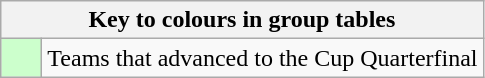<table class="wikitable" style="text-align: center;">
<tr>
<th colspan=2>Key to colours in group tables</th>
</tr>
<tr>
<td style="background:#cfc; width:20px;"></td>
<td align=left>Teams that advanced to the Cup Quarterfinal</td>
</tr>
</table>
